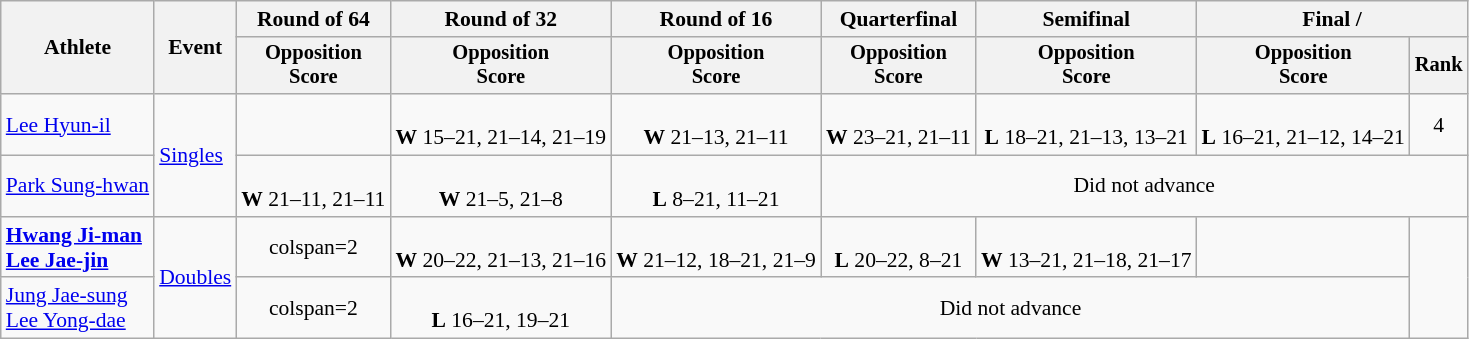<table class=wikitable style="font-size:90%">
<tr>
<th rowspan="2">Athlete</th>
<th rowspan="2">Event</th>
<th>Round of 64</th>
<th>Round of 32</th>
<th>Round of 16</th>
<th>Quarterfinal</th>
<th>Semifinal</th>
<th colspan=2>Final / </th>
</tr>
<tr style="font-size:95%">
<th>Opposition<br>Score</th>
<th>Opposition<br>Score</th>
<th>Opposition<br>Score</th>
<th>Opposition<br>Score</th>
<th>Opposition<br>Score</th>
<th>Opposition<br>Score</th>
<th>Rank</th>
</tr>
<tr align=center>
<td align=left><a href='#'>Lee Hyun-il</a></td>
<td align=left rowspan=2><a href='#'>Singles</a></td>
<td></td>
<td><br><strong>W</strong> 15–21, 21–14, 21–19</td>
<td><br><strong>W</strong> 21–13, 21–11</td>
<td><br><strong>W</strong> 23–21, 21–11</td>
<td><br><strong>L</strong> 18–21, 21–13, 13–21</td>
<td><br><strong>L</strong> 16–21, 21–12, 14–21</td>
<td>4</td>
</tr>
<tr align=center>
<td align=left><a href='#'>Park Sung-hwan</a></td>
<td><br><strong>W</strong> 21–11, 21–11</td>
<td><br><strong>W</strong> 21–5, 21–8</td>
<td><br><strong>L</strong> 8–21, 11–21</td>
<td colspan=4>Did not advance</td>
</tr>
<tr align=center>
<td align=left><strong><a href='#'>Hwang Ji-man</a><br><a href='#'>Lee Jae-jin</a></strong></td>
<td align=left rowspan=2><a href='#'>Doubles</a></td>
<td>colspan=2 </td>
<td><br><strong>W</strong> 20–22, 21–13, 21–16</td>
<td><br><strong>W</strong> 21–12, 18–21, 21–9</td>
<td><br><strong>L</strong> 20–22, 8–21</td>
<td><br><strong>W</strong> 13–21, 21–18, 21–17</td>
<td></td>
</tr>
<tr align=center>
<td align=left><a href='#'>Jung Jae-sung</a><br><a href='#'>Lee Yong-dae</a></td>
<td>colspan=2 </td>
<td><br><strong>L</strong> 16–21, 19–21</td>
<td colspan=4>Did not advance</td>
</tr>
</table>
